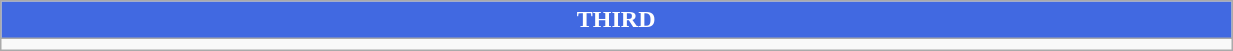<table class="wikitable collapsible collapsed" style="width:65%">
<tr>
<th colspan=10 ! style="color:white; background:#4169E1">THIRD</th>
</tr>
<tr>
<td></td>
</tr>
</table>
